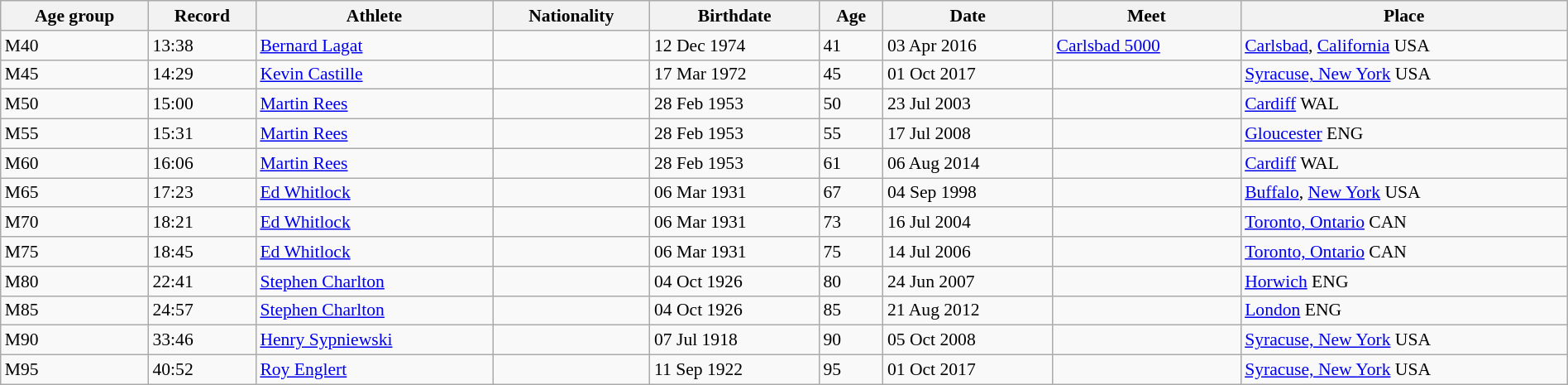<table class="wikitable" style="font-size:90%; width: 100%;">
<tr>
<th>Age group</th>
<th>Record</th>
<th>Athlete</th>
<th>Nationality</th>
<th>Birthdate</th>
<th>Age</th>
<th>Date</th>
<th>Meet</th>
<th>Place</th>
</tr>
<tr>
<td>M40</td>
<td>13:38</td>
<td><a href='#'>Bernard Lagat</a></td>
<td></td>
<td>12 Dec 1974</td>
<td>41</td>
<td>03 Apr 2016</td>
<td><a href='#'>Carlsbad 5000</a></td>
<td><a href='#'>Carlsbad</a>, <a href='#'>California</a> USA</td>
</tr>
<tr>
<td>M45</td>
<td>14:29</td>
<td><a href='#'>Kevin Castille</a></td>
<td></td>
<td>17 Mar 1972</td>
<td>45</td>
<td>01 Oct 2017</td>
<td></td>
<td><a href='#'>Syracuse, New York</a> USA</td>
</tr>
<tr>
<td>M50</td>
<td>15:00</td>
<td><a href='#'>Martin Rees</a></td>
<td></td>
<td>28 Feb 1953</td>
<td>50</td>
<td>23 Jul 2003</td>
<td></td>
<td><a href='#'>Cardiff</a> WAL</td>
</tr>
<tr>
<td>M55</td>
<td>15:31</td>
<td><a href='#'>Martin Rees</a></td>
<td></td>
<td>28 Feb 1953</td>
<td>55</td>
<td>17 Jul 2008</td>
<td></td>
<td><a href='#'>Gloucester</a> ENG</td>
</tr>
<tr>
<td>M60</td>
<td>16:06</td>
<td><a href='#'>Martin Rees</a></td>
<td></td>
<td>28 Feb 1953</td>
<td>61</td>
<td>06 Aug 2014</td>
<td></td>
<td><a href='#'>Cardiff</a> WAL</td>
</tr>
<tr>
<td>M65</td>
<td>17:23</td>
<td><a href='#'>Ed Whitlock</a></td>
<td></td>
<td>06 Mar 1931</td>
<td>67</td>
<td>04 Sep 1998</td>
<td></td>
<td><a href='#'>Buffalo</a>, <a href='#'>New York</a> USA</td>
</tr>
<tr>
<td>M70</td>
<td>18:21</td>
<td><a href='#'>Ed Whitlock</a></td>
<td></td>
<td>06 Mar 1931</td>
<td>73</td>
<td>16 Jul 2004</td>
<td></td>
<td><a href='#'>Toronto, Ontario</a> CAN</td>
</tr>
<tr>
<td>M75</td>
<td>18:45</td>
<td><a href='#'>Ed Whitlock</a></td>
<td></td>
<td>06 Mar 1931</td>
<td>75</td>
<td>14 Jul 2006</td>
<td></td>
<td><a href='#'>Toronto, Ontario</a> CAN</td>
</tr>
<tr>
<td>M80</td>
<td>22:41</td>
<td><a href='#'>Stephen Charlton</a></td>
<td></td>
<td>04 Oct 1926</td>
<td>80</td>
<td>24 Jun 2007</td>
<td></td>
<td><a href='#'>Horwich</a> ENG</td>
</tr>
<tr>
<td>M85</td>
<td>24:57</td>
<td><a href='#'>Stephen Charlton</a></td>
<td></td>
<td>04 Oct 1926</td>
<td>85</td>
<td>21 Aug 2012</td>
<td></td>
<td><a href='#'>London</a> ENG</td>
</tr>
<tr>
<td>M90</td>
<td>33:46</td>
<td><a href='#'>Henry Sypniewski</a></td>
<td></td>
<td>07 Jul 1918</td>
<td>90</td>
<td>05 Oct 2008</td>
<td></td>
<td><a href='#'>Syracuse, New York</a> USA</td>
</tr>
<tr>
<td>M95</td>
<td>40:52</td>
<td><a href='#'>Roy Englert</a></td>
<td></td>
<td>11 Sep 1922</td>
<td>95</td>
<td>01 Oct 2017</td>
<td></td>
<td><a href='#'>Syracuse, New York</a> USA</td>
</tr>
</table>
